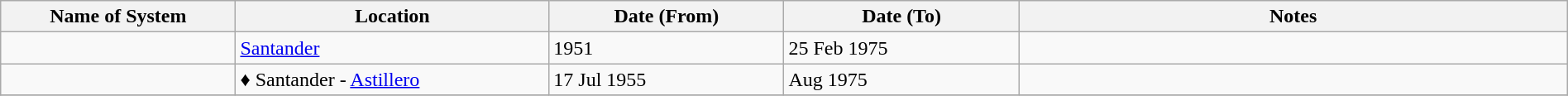<table class="wikitable" width=100%>
<tr>
<th width=15%>Name of System</th>
<th width=20%>Location</th>
<th width=15%>Date (From)</th>
<th width=15%>Date (To)</th>
<th width=35%>Notes</th>
</tr>
<tr>
<td> </td>
<td><a href='#'>Santander</a></td>
<td>1951</td>
<td>25 Feb 1975</td>
<td> </td>
</tr>
<tr>
<td> </td>
<td>♦ Santander - <a href='#'>Astillero</a></td>
<td>17 Jul 1955</td>
<td>Aug 1975</td>
<td> </td>
</tr>
<tr>
</tr>
</table>
